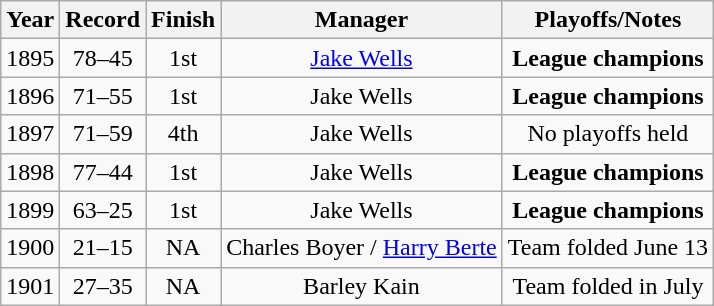<table class="wikitable">
<tr>
<th>Year</th>
<th>Record</th>
<th>Finish</th>
<th>Manager</th>
<th>Playoffs/Notes</th>
</tr>
<tr align=center>
<td>1895</td>
<td>78–45</td>
<td>1st</td>
<td><a href='#'>Jake Wells</a></td>
<td><strong>League champions</strong></td>
</tr>
<tr align=center>
<td>1896</td>
<td>71–55</td>
<td>1st</td>
<td>Jake Wells</td>
<td><strong>League champions</strong></td>
</tr>
<tr align=center>
<td>1897</td>
<td>71–59</td>
<td>4th</td>
<td>Jake Wells</td>
<td>No playoffs held</td>
</tr>
<tr align=center>
<td>1898</td>
<td>77–44</td>
<td>1st</td>
<td>Jake Wells</td>
<td><strong>League champions</strong></td>
</tr>
<tr align=center>
<td>1899</td>
<td>63–25</td>
<td>1st</td>
<td>Jake Wells</td>
<td><strong>League champions</strong></td>
</tr>
<tr align=center>
<td>1900</td>
<td>21–15</td>
<td>NA</td>
<td>Charles Boyer / <a href='#'>Harry Berte</a></td>
<td>Team folded June 13</td>
</tr>
<tr align=center>
<td>1901</td>
<td>27–35</td>
<td>NA</td>
<td>Barley Kain</td>
<td>Team folded in July</td>
</tr>
</table>
